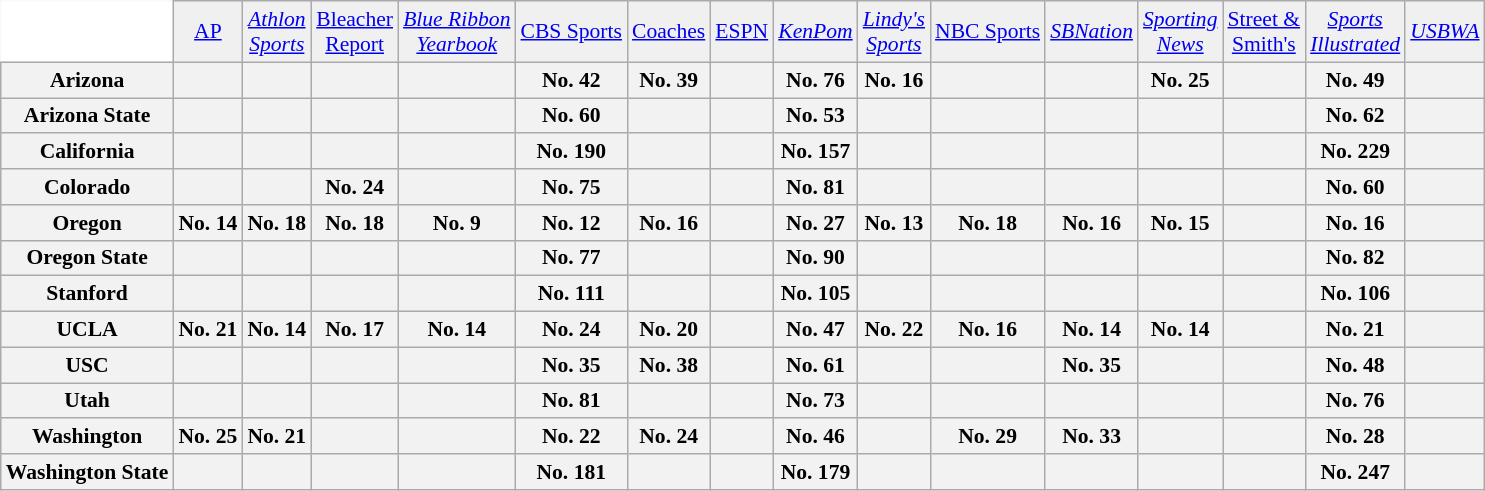<table class="wikitable" style="white-space:nowrap; font-size:90%;">
<tr>
<td style="background:white; border-top-style:hidden; border-left-style:hidden;"></td>
<td align="center" style="background:#f0f0f0;"><a href='#'>AP</a></td>
<td align="center" style="background:#f0f0f0;"><em><a href='#'>Athlon<br>Sports</a></em></td>
<td align="center" style="background:#f0f0f0;"><a href='#'>Bleacher<br>Report</a></td>
<td align="center" style="background:#f0f0f0;"><em><a href='#'>Blue Ribbon<br>Yearbook</a></em></td>
<td align="center" style="background:#f0f0f0;"><a href='#'>CBS Sports</a></td>
<td align="center" style="background:#f0f0f0;"><a href='#'>Coaches</a></td>
<td align="center" style="background:#f0f0f0;"><a href='#'>ESPN</a></td>
<td align="center" style="background:#f0f0f0;"><em><a href='#'>KenPom</a></em></td>
<td align="center" style="background:#f0f0f0;"><em><a href='#'>Lindy's<br>Sports</a></em></td>
<td align="center" style="background:#f0f0f0;"><a href='#'>NBC Sports</a></td>
<td align="center" style="background:#f0f0f0;"><em><a href='#'>SBNation</a></em></td>
<td align="center" style="background:#f0f0f0;"><em><a href='#'>Sporting<br>News</a></em></td>
<td align="center" style="background:#f0f0f0;"><a href='#'>Street &<br>Smith's</a></td>
<td align="center" style="background:#f0f0f0;"><em><a href='#'>Sports<br>Illustrated</a></em></td>
<td align="center" style="background:#f0f0f0;"><em><a href='#'>USBWA</a></em></td>
</tr>
<tr style="text-align:center;">
<th style=>Arizona</th>
<th></th>
<th></th>
<th></th>
<th></th>
<th>No. 42</th>
<th>No. 39</th>
<th></th>
<th>No. 76</th>
<th>No. 16</th>
<th></th>
<th></th>
<th>No. 25</th>
<th></th>
<th>No. 49</th>
<th></th>
</tr>
<tr style="text-align:center;">
<th style=>Arizona State</th>
<th></th>
<th></th>
<th></th>
<th></th>
<th>No. 60</th>
<th></th>
<th></th>
<th>No. 53</th>
<th></th>
<th></th>
<th></th>
<th></th>
<th></th>
<th>No. 62</th>
<th></th>
</tr>
<tr style="text-align:center;">
<th style=>California</th>
<th></th>
<th></th>
<th></th>
<th></th>
<th>No. 190</th>
<th></th>
<th></th>
<th>No. 157</th>
<th></th>
<th></th>
<th></th>
<th></th>
<th></th>
<th>No. 229</th>
<th></th>
</tr>
<tr style="text-align:center;">
<th style=>Colorado</th>
<th></th>
<th></th>
<th>No. 24</th>
<th></th>
<th>No. 75</th>
<th></th>
<th></th>
<th>No. 81</th>
<th></th>
<th></th>
<th></th>
<th></th>
<th></th>
<th>No. 60</th>
<th></th>
</tr>
<tr style="text-align:center;">
<th style=>Oregon</th>
<th>No. 14</th>
<th>No. 18</th>
<th>No. 18</th>
<th>No. 9</th>
<th>No. 12</th>
<th>No. 16</th>
<th></th>
<th>No. 27</th>
<th>No. 13</th>
<th>No. 18</th>
<th>No. 16</th>
<th>No. 15</th>
<th></th>
<th>No. 16</th>
<th></th>
</tr>
<tr style="text-align:center;">
<th style=>Oregon State</th>
<th></th>
<th></th>
<th></th>
<th></th>
<th>No. 77</th>
<th></th>
<th></th>
<th>No. 90</th>
<th></th>
<th></th>
<th></th>
<th></th>
<th></th>
<th>No. 82</th>
<th></th>
</tr>
<tr style="text-align:center;">
<th style=>Stanford</th>
<th></th>
<th></th>
<th></th>
<th></th>
<th>No. 111</th>
<th></th>
<th></th>
<th>No. 105</th>
<th></th>
<th></th>
<th></th>
<th></th>
<th></th>
<th>No. 106</th>
<th></th>
</tr>
<tr style="text-align:center;">
<th style=>UCLA</th>
<th>No. 21</th>
<th>No. 14</th>
<th>No. 17</th>
<th>No. 14</th>
<th>No. 24</th>
<th>No. 20</th>
<th></th>
<th>No. 47</th>
<th>No. 22</th>
<th>No. 16</th>
<th>No. 14</th>
<th>No. 14</th>
<th></th>
<th>No. 21</th>
<th></th>
</tr>
<tr style="text-align:center;">
<th style=>USC</th>
<th></th>
<th></th>
<th></th>
<th></th>
<th>No. 35</th>
<th>No. 38</th>
<th></th>
<th>No. 61</th>
<th></th>
<th></th>
<th>No. 35</th>
<th></th>
<th></th>
<th>No. 48</th>
<th></th>
</tr>
<tr style="text-align:center;">
<th style=>Utah</th>
<th></th>
<th></th>
<th></th>
<th></th>
<th>No. 81</th>
<th></th>
<th></th>
<th>No. 73</th>
<th></th>
<th></th>
<th></th>
<th></th>
<th></th>
<th>No. 76</th>
<th></th>
</tr>
<tr style="text-align:center;">
<th style=>Washington</th>
<th>No. 25</th>
<th>No. 21</th>
<th></th>
<th></th>
<th>No. 22</th>
<th>No. 24</th>
<th></th>
<th>No. 46</th>
<th></th>
<th>No. 29</th>
<th>No. 33</th>
<th></th>
<th></th>
<th>No. 28</th>
<th></th>
</tr>
<tr style="text-align:center;">
<th style=>Washington State</th>
<th></th>
<th></th>
<th></th>
<th></th>
<th>No. 181</th>
<th></th>
<th></th>
<th>No. 179</th>
<th></th>
<th></th>
<th></th>
<th></th>
<th></th>
<th>No. 247</th>
<th></th>
</tr>
</table>
